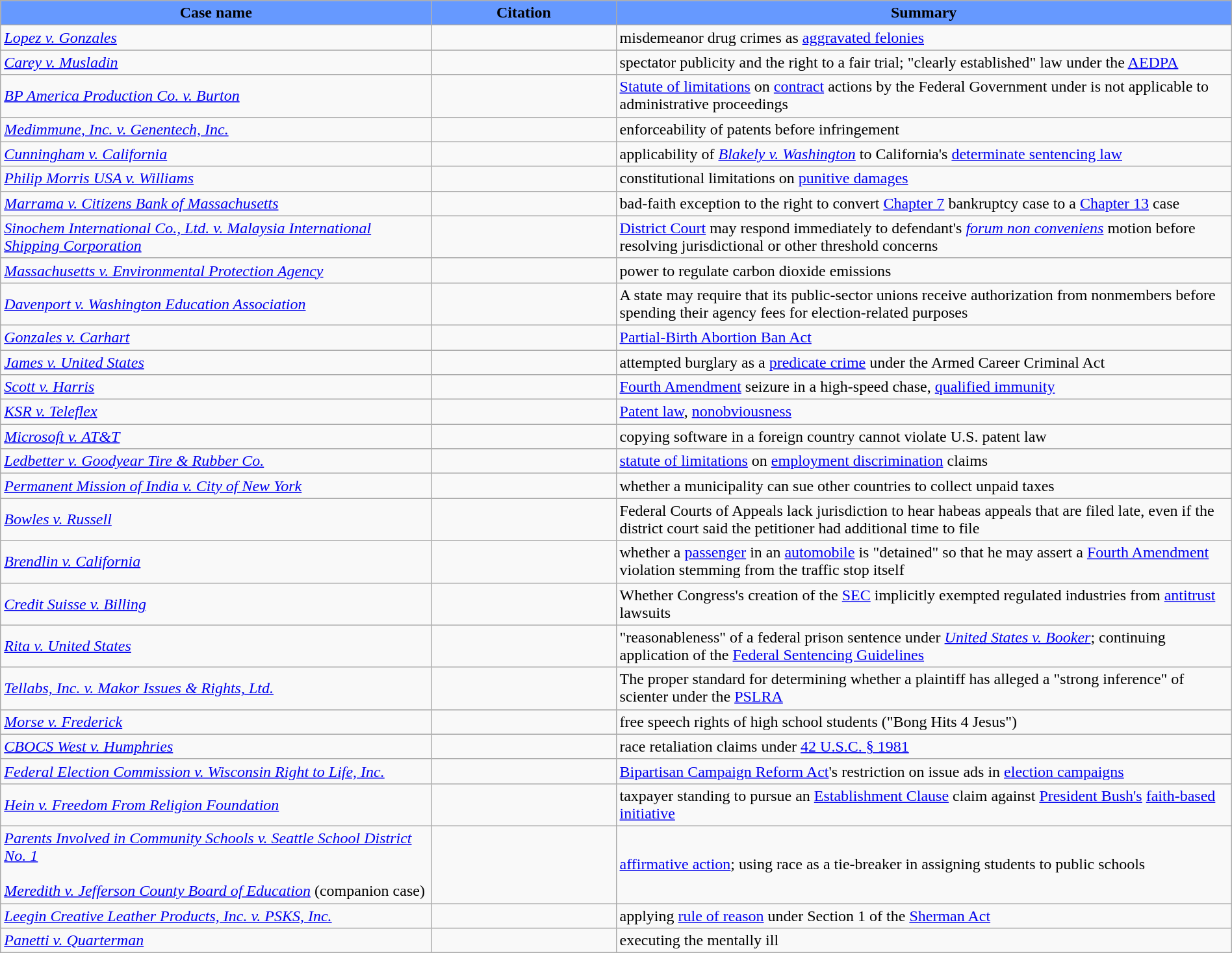<table class="wikitable" style="margin:auto;width:100%">
<tr>
<th style="background:#69f;">Case name</th>
<th style="background:#69f; width:15%;">Citation</th>
<th style="background:#69f; width:50%;">Summary</th>
</tr>
<tr>
<td><em><a href='#'>Lopez v. Gonzales</a></em></td>
<td></td>
<td>misdemeanor drug crimes as <a href='#'>aggravated felonies</a></td>
</tr>
<tr>
<td><em><a href='#'>Carey v. Musladin</a></em></td>
<td></td>
<td>spectator publicity and the right to a fair trial; "clearly established" law under the <a href='#'>AEDPA</a></td>
</tr>
<tr>
<td><em><a href='#'>BP America Production Co. v. Burton</a></em></td>
<td></td>
<td><a href='#'>Statute of limitations</a> on <a href='#'>contract</a> actions by the Federal Government under  is not applicable to administrative proceedings</td>
</tr>
<tr>
<td><em><a href='#'>Medimmune, Inc. v. Genentech, Inc.</a></em> </td>
<td></td>
<td>enforceability of patents before infringement</td>
</tr>
<tr>
<td><em><a href='#'>Cunningham v. California</a></em></td>
<td></td>
<td>applicability of <em><a href='#'>Blakely v. Washington</a></em> to California's <a href='#'>determinate sentencing law</a></td>
</tr>
<tr>
<td><em><a href='#'>Philip Morris USA v. Williams</a></em></td>
<td></td>
<td>constitutional limitations on <a href='#'>punitive damages</a></td>
</tr>
<tr>
<td><em><a href='#'>Marrama v. Citizens Bank of Massachusetts</a></em></td>
<td></td>
<td>bad-faith exception to the right to convert <a href='#'>Chapter 7</a> bankruptcy case to a <a href='#'>Chapter 13</a> case</td>
</tr>
<tr>
<td><em><a href='#'>Sinochem International Co., Ltd. v. Malaysia International Shipping Corporation</a></em></td>
<td></td>
<td><a href='#'>District Court</a> may respond immediately to defendant's <em><a href='#'>forum non conveniens</a></em> motion before resolving jurisdictional or other threshold concerns</td>
</tr>
<tr>
<td><em><a href='#'>Massachusetts v. Environmental Protection Agency</a></em></td>
<td></td>
<td>power to regulate carbon dioxide emissions</td>
</tr>
<tr>
<td><em><a href='#'>Davenport v. Washington Education Association</a></em></td>
<td></td>
<td>A state may require that its public-sector unions receive authorization from nonmembers before spending their agency fees for election-related purposes</td>
</tr>
<tr>
<td><em><a href='#'>Gonzales v. Carhart</a></em></td>
<td></td>
<td><a href='#'>Partial-Birth Abortion Ban Act</a></td>
</tr>
<tr>
<td><em><a href='#'>James v. United States</a></em></td>
<td></td>
<td>attempted burglary as a <a href='#'>predicate crime</a> under the Armed Career Criminal Act</td>
</tr>
<tr>
<td><em><a href='#'>Scott v. Harris</a></em></td>
<td></td>
<td><a href='#'>Fourth Amendment</a> seizure in a high-speed chase, <a href='#'>qualified immunity</a></td>
</tr>
<tr>
<td><em><a href='#'>KSR v. Teleflex</a></em></td>
<td></td>
<td><a href='#'>Patent law</a>, <a href='#'>nonobviousness</a></td>
</tr>
<tr>
<td><em><a href='#'>Microsoft v. AT&T</a></em></td>
<td></td>
<td>copying software in a foreign country cannot violate U.S. patent law</td>
</tr>
<tr>
<td><em><a href='#'>Ledbetter v. Goodyear Tire & Rubber Co.</a></em></td>
<td></td>
<td><a href='#'>statute of limitations</a> on <a href='#'>employment discrimination</a> claims</td>
</tr>
<tr>
<td><em><a href='#'>Permanent Mission of India v. City of New York</a></em></td>
<td></td>
<td>whether a municipality can sue other countries to collect unpaid taxes</td>
</tr>
<tr>
<td><em><a href='#'>Bowles v. Russell</a></em></td>
<td></td>
<td>Federal Courts of Appeals lack jurisdiction to hear habeas appeals that are filed late, even if the district court said the petitioner had additional time to file</td>
</tr>
<tr>
<td><em><a href='#'>Brendlin v. California</a></em></td>
<td></td>
<td>whether a <a href='#'>passenger</a> in an <a href='#'>automobile</a> is "detained" so that he may assert a <a href='#'>Fourth Amendment</a> violation stemming from the traffic stop itself</td>
</tr>
<tr>
<td><em><a href='#'>Credit Suisse v. Billing</a></em></td>
<td></td>
<td>Whether Congress's creation of the <a href='#'>SEC</a> implicitly exempted regulated industries from <a href='#'>antitrust</a> lawsuits</td>
</tr>
<tr>
<td><em><a href='#'>Rita v. United States</a></em></td>
<td></td>
<td>"reasonableness" of a federal prison sentence under <em><a href='#'>United States v. Booker</a></em>; continuing application of the <a href='#'>Federal Sentencing Guidelines</a></td>
</tr>
<tr>
<td><em><a href='#'>Tellabs, Inc. v. Makor Issues & Rights, Ltd.</a></em></td>
<td></td>
<td>The proper standard for determining whether a plaintiff has alleged a "strong inference" of scienter under the <a href='#'>PSLRA</a></td>
</tr>
<tr>
<td><em><a href='#'>Morse v. Frederick</a></em></td>
<td></td>
<td>free speech rights of high school students ("Bong Hits 4 Jesus")</td>
</tr>
<tr>
<td><em><a href='#'>CBOCS West v. Humphries</a></em></td>
<td></td>
<td>race retaliation claims under <a href='#'>42 U.S.C. § 1981</a></td>
</tr>
<tr>
<td><em><a href='#'>Federal Election Commission v. Wisconsin Right to Life, Inc.</a></em></td>
<td></td>
<td><a href='#'>Bipartisan Campaign Reform Act</a>'s restriction on issue ads in <a href='#'>election campaigns</a></td>
</tr>
<tr>
<td><em><a href='#'>Hein v. Freedom From Religion Foundation</a></em></td>
<td></td>
<td>taxpayer standing to pursue an <a href='#'>Establishment Clause</a> claim against <a href='#'>President Bush's</a> <a href='#'>faith-based initiative</a></td>
</tr>
<tr>
<td><em><a href='#'>Parents Involved in Community Schools v. Seattle School District No. 1</a></em><br><br><em><a href='#'>Meredith v. Jefferson County Board of Education</a></em> (companion case)</td>
<td></td>
<td><a href='#'>affirmative action</a>; using race as a tie-breaker in assigning students to public schools</td>
</tr>
<tr>
<td><em><a href='#'>Leegin Creative Leather Products, Inc. v. PSKS, Inc.</a></em></td>
<td></td>
<td>applying <a href='#'>rule of reason</a> under Section 1 of the <a href='#'>Sherman Act</a></td>
</tr>
<tr>
<td><em><a href='#'>Panetti v. Quarterman</a></em></td>
<td></td>
<td>executing the mentally ill</td>
</tr>
</table>
